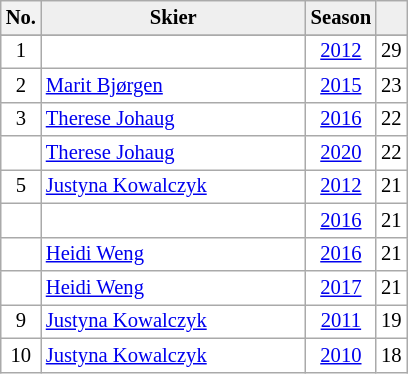<table class="wikitable plainrowheaders" style="background:#fff; font-size:86%; line-height:16px; border:gray solid 1px">
<tr>
<th background:#efefef;">No.</th>
<th style="width:170px; background:#efefef;">Skier</th>
<th style="background:#efefef;">Season</th>
<th style="background:#efefef"></th>
</tr>
<tr align=center>
</tr>
<tr>
<td align=center>1</td>
<td></td>
<td align=center><a href='#'>2012</a></td>
<td align=center>29</td>
</tr>
<tr>
<td align=center>2</td>
<td> <a href='#'>Marit Bjørgen</a></td>
<td align=center><a href='#'>2015</a></td>
<td align=center>23</td>
</tr>
<tr>
<td align=center>3</td>
<td> <a href='#'>Therese Johaug</a></td>
<td align=center><a href='#'>2016</a></td>
<td align=center>22</td>
</tr>
<tr>
<td></td>
<td> <a href='#'>Therese Johaug</a></td>
<td align=center><a href='#'>2020</a></td>
<td align=center>22</td>
</tr>
<tr>
<td align=center>5</td>
<td> <a href='#'>Justyna Kowalczyk</a></td>
<td align=center><a href='#'>2012</a></td>
<td align=center>21</td>
</tr>
<tr>
<td></td>
<td></td>
<td align=center><a href='#'>2016</a></td>
<td align=center>21</td>
</tr>
<tr>
<td></td>
<td> <a href='#'>Heidi Weng</a></td>
<td align=center><a href='#'>2016</a></td>
<td align=center>21</td>
</tr>
<tr>
<td></td>
<td> <a href='#'>Heidi Weng</a></td>
<td align=center><a href='#'>2017</a></td>
<td align=center>21</td>
</tr>
<tr>
<td align=center>9</td>
<td> <a href='#'>Justyna Kowalczyk</a></td>
<td align=center><a href='#'>2011</a></td>
<td align=center>19</td>
</tr>
<tr>
<td align=center>10</td>
<td> <a href='#'>Justyna Kowalczyk</a></td>
<td align=center><a href='#'>2010</a></td>
<td align=center>18</td>
</tr>
</table>
